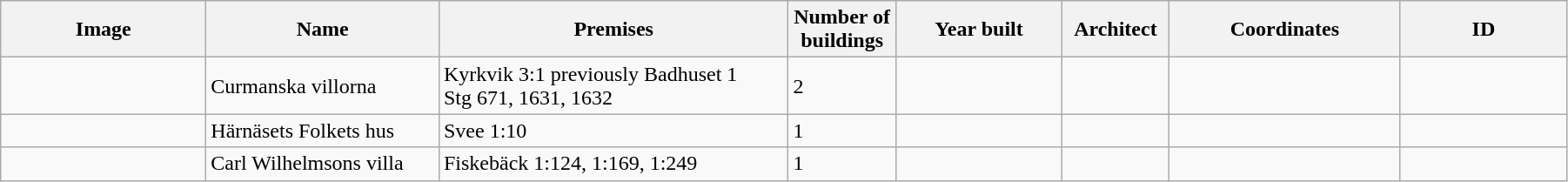<table class="wikitable" width="95%">
<tr>
<th width="150">Image</th>
<th>Name</th>
<th>Premises</th>
<th width="75">Number of<br>buildings</th>
<th width="120">Year built</th>
<th>Architect</th>
<th width="170">Coordinates</th>
<th width="120">ID</th>
</tr>
<tr>
<td></td>
<td>Curmanska villorna</td>
<td>Kyrkvik 3:1 previously Badhuset 1<br>Stg 671, 1631, 1632</td>
<td>2</td>
<td></td>
<td></td>
<td></td>
<td></td>
</tr>
<tr>
<td></td>
<td>Härnäsets Folkets hus</td>
<td>Svee 1:10</td>
<td>1</td>
<td></td>
<td></td>
<td></td>
<td></td>
</tr>
<tr>
<td></td>
<td>Carl Wilhelmsons villa</td>
<td>Fiskebäck 1:124, 1:169, 1:249</td>
<td>1</td>
<td></td>
<td></td>
<td></td>
<td></td>
</tr>
</table>
